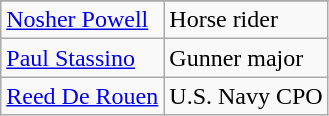<table class=wikitable>
<tr>
</tr>
<tr>
<td><a href='#'>Nosher Powell</a></td>
<td>Horse rider</td>
</tr>
<tr>
<td><a href='#'>Paul Stassino</a></td>
<td>Gunner major</td>
</tr>
<tr>
<td><a href='#'>Reed De Rouen</a></td>
<td>U.S. Navy CPO</td>
</tr>
</table>
